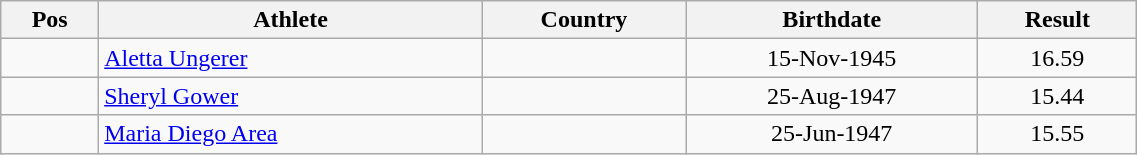<table class="wikitable"  style="text-align:center; width:60%;">
<tr>
<th>Pos</th>
<th>Athlete</th>
<th>Country</th>
<th>Birthdate</th>
<th>Result</th>
</tr>
<tr>
<td align=center></td>
<td align=left><a href='#'>Aletta Ungerer</a></td>
<td align=left></td>
<td>15-Nov-1945</td>
<td>16.59</td>
</tr>
<tr>
<td align=center></td>
<td align=left><a href='#'>Sheryl Gower</a></td>
<td align=left></td>
<td>25-Aug-1947</td>
<td>15.44</td>
</tr>
<tr>
<td align=center></td>
<td align=left><a href='#'>Maria Diego Area</a></td>
<td align=left></td>
<td>25-Jun-1947</td>
<td>15.55</td>
</tr>
</table>
